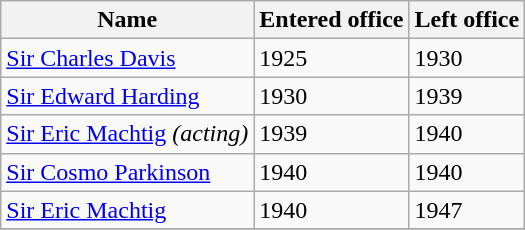<table class="wikitable" style="text-align:left">
<tr>
<th>Name</th>
<th>Entered office</th>
<th>Left office</th>
</tr>
<tr>
<td><a href='#'>Sir Charles Davis</a></td>
<td>1925</td>
<td>1930</td>
</tr>
<tr>
<td><a href='#'>Sir Edward Harding</a></td>
<td>1930</td>
<td>1939</td>
</tr>
<tr>
<td><a href='#'>Sir Eric Machtig</a> <em>(acting)</em></td>
<td>1939</td>
<td>1940</td>
</tr>
<tr>
<td><a href='#'>Sir Cosmo Parkinson</a></td>
<td>1940</td>
<td>1940</td>
</tr>
<tr>
<td><a href='#'>Sir Eric Machtig</a></td>
<td>1940</td>
<td>1947</td>
</tr>
<tr>
</tr>
</table>
